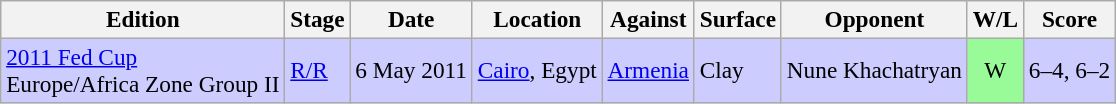<table class=wikitable style=font-size:97%>
<tr>
<th>Edition</th>
<th>Stage</th>
<th>Date</th>
<th>Location</th>
<th>Against</th>
<th>Surface</th>
<th>Opponent</th>
<th>W/L</th>
<th>Score</th>
</tr>
<tr style="background:#ccf;">
<td><a href='#'>2011 Fed Cup</a> <br> Europe/Africa Zone Group II</td>
<td><a href='#'>R/R</a></td>
<td>6 May 2011</td>
<td><a href='#'>Cairo</a>, Egypt</td>
<td> <a href='#'>Armenia</a></td>
<td>Clay</td>
<td> Nune Khachatryan</td>
<td style="text-align:center; background:#98fb98;">W</td>
<td>6–4, 6–2</td>
</tr>
</table>
